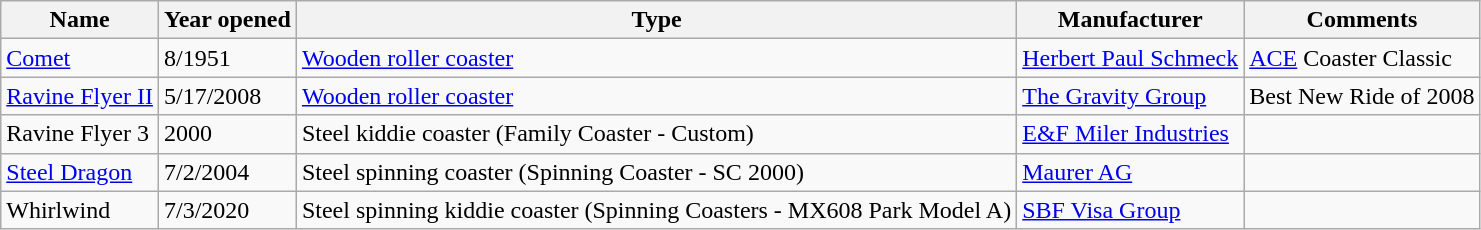<table class="wikitable sortable">
<tr>
<th>Name</th>
<th>Year opened</th>
<th>Type</th>
<th>Manufacturer</th>
<th>Comments</th>
</tr>
<tr>
<td><a href='#'>Comet</a></td>
<td>8/1951</td>
<td><a href='#'>Wooden roller coaster</a></td>
<td><a href='#'>Herbert Paul Schmeck</a></td>
<td><a href='#'>ACE</a> Coaster Classic </td>
</tr>
<tr>
<td><a href='#'>Ravine Flyer II</a></td>
<td>5/17/2008</td>
<td><a href='#'>Wooden roller coaster</a></td>
<td><a href='#'>The Gravity Group</a></td>
<td>Best New Ride of 2008</td>
</tr>
<tr>
<td>Ravine Flyer 3</td>
<td>2000</td>
<td>Steel kiddie coaster (Family Coaster - Custom)</td>
<td><a href='#'>E&F Miler Industries</a></td>
<td></td>
</tr>
<tr>
<td><a href='#'>Steel Dragon</a></td>
<td>7/2/2004</td>
<td>Steel spinning coaster (Spinning Coaster - SC 2000)</td>
<td><a href='#'>Maurer AG</a></td>
<td></td>
</tr>
<tr>
<td>Whirlwind</td>
<td>7/3/2020</td>
<td>Steel spinning kiddie coaster (Spinning Coasters - MX608 Park Model A)</td>
<td><a href='#'>SBF Visa Group</a></td>
<td></td>
</tr>
</table>
